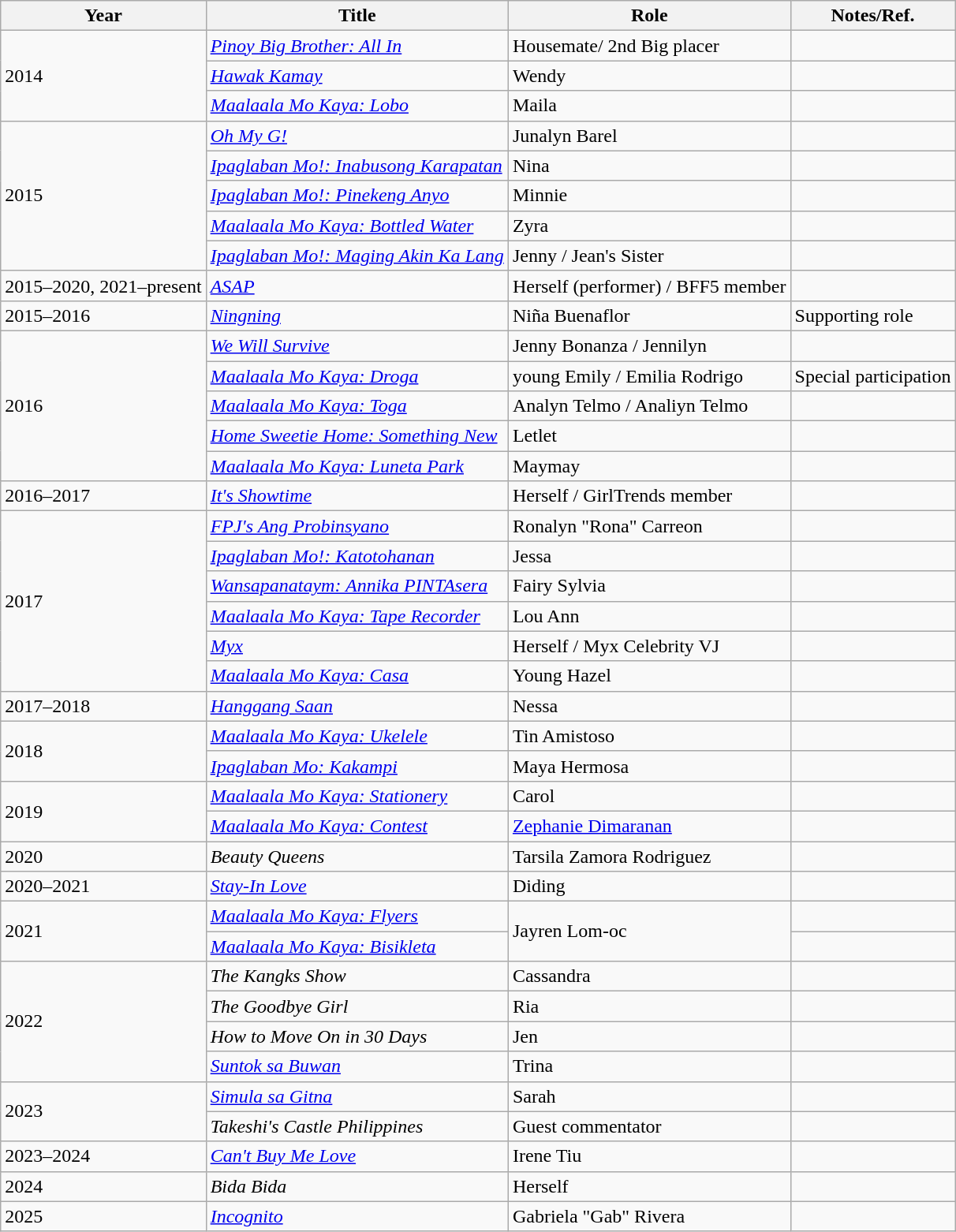<table class="wikitable">
<tr>
<th>Year</th>
<th>Title</th>
<th>Role</th>
<th>Notes/Ref.</th>
</tr>
<tr>
<td rowspan=3>2014</td>
<td><em><a href='#'>Pinoy Big Brother: All In</a></em></td>
<td>Housemate/ 2nd Big placer</td>
<td align="center"></td>
</tr>
<tr>
<td><em><a href='#'>Hawak Kamay</a></em></td>
<td>Wendy</td>
<td align="center"></td>
</tr>
<tr>
<td><em><a href='#'>Maalaala Mo Kaya: Lobo</a></em></td>
<td>Maila</td>
<td align="center"></td>
</tr>
<tr>
<td rowspan=5>2015</td>
<td><em><a href='#'>Oh My G!</a></em></td>
<td>Junalyn Barel</td>
<td></td>
</tr>
<tr>
<td><em><a href='#'>Ipaglaban Mo!: Inabusong Karapatan</a></em></td>
<td>Nina</td>
<td align="center"></td>
</tr>
<tr>
<td><em><a href='#'>Ipaglaban Mo!: Pinekeng Anyo</a></em></td>
<td>Minnie</td>
<td align="center"></td>
</tr>
<tr>
<td><em><a href='#'>Maalaala Mo Kaya: Bottled Water</a></em></td>
<td>Zyra</td>
<td align="center"></td>
</tr>
<tr>
<td><em><a href='#'>Ipaglaban Mo!: Maging Akin Ka Lang</a></em></td>
<td>Jenny / Jean's Sister</td>
<td align="center"></td>
</tr>
<tr>
<td>2015–2020, 2021–present</td>
<td><em><a href='#'>ASAP</a></em></td>
<td>Herself (performer) / BFF5 member</td>
<td align="center"></td>
</tr>
<tr>
<td>2015–2016</td>
<td><em><a href='#'>Ningning</a></em></td>
<td>Niña Buenaflor</td>
<td>Supporting role</td>
</tr>
<tr>
<td rowspan=5>2016</td>
<td><em><a href='#'>We Will Survive</a></em></td>
<td>Jenny Bonanza / Jennilyn</td>
<td align="center"></td>
</tr>
<tr>
<td><em><a href='#'>Maalaala Mo Kaya: Droga</a></em></td>
<td>young Emily / Emilia Rodrigo</td>
<td>Special participation</td>
</tr>
<tr>
<td><em><a href='#'>Maalaala Mo Kaya: Toga</a></em></td>
<td>Analyn Telmo / Analiyn Telmo</td>
<td align="center"></td>
</tr>
<tr>
<td><em><a href='#'>Home Sweetie Home: Something New</a></em></td>
<td>Letlet</td>
<td align="center"></td>
</tr>
<tr>
<td><em><a href='#'>Maalaala Mo Kaya: Luneta Park</a></em></td>
<td>Maymay</td>
<td align="center"></td>
</tr>
<tr>
<td>2016–2017</td>
<td><em><a href='#'>It's Showtime</a></em></td>
<td>Herself / GirlTrends member</td>
<td align="center"></td>
</tr>
<tr>
<td rowspan=6>2017</td>
<td><em><a href='#'>FPJ's Ang Probinsyano</a></em></td>
<td>Ronalyn "Rona" Carreon</td>
<td align="center"></td>
</tr>
<tr>
<td><em><a href='#'>Ipaglaban Mo!: Katotohanan</a></em></td>
<td>Jessa</td>
<td align="center"></td>
</tr>
<tr>
<td><em><a href='#'>Wansapanataym: Annika PINTAsera</a></em></td>
<td>Fairy Sylvia</td>
<td align="center"></td>
</tr>
<tr>
<td><em><a href='#'>Maalaala Mo Kaya: Tape Recorder</a></em></td>
<td>Lou Ann</td>
<td align="center"></td>
</tr>
<tr>
<td><em><a href='#'>Myx</a></em></td>
<td>Herself / Myx Celebrity VJ</td>
<td align="center"></td>
</tr>
<tr>
<td><em><a href='#'>Maalaala Mo Kaya: Casa</a></em></td>
<td>Young Hazel</td>
<td align="center"></td>
</tr>
<tr>
<td>2017–2018</td>
<td><em><a href='#'>Hanggang Saan</a></em></td>
<td>Nessa</td>
<td align="center"></td>
</tr>
<tr>
<td rowspan=2>2018</td>
<td><em><a href='#'>Maalaala Mo Kaya: Ukelele</a></em></td>
<td>Tin Amistoso</td>
<td align="center"></td>
</tr>
<tr>
<td><em><a href='#'>Ipaglaban Mo: Kakampi</a></em></td>
<td>Maya Hermosa</td>
<td align="center"></td>
</tr>
<tr>
<td rowspan=2>2019</td>
<td><em><a href='#'>Maalaala Mo Kaya: Stationery</a></em></td>
<td>Carol</td>
<td align="center"></td>
</tr>
<tr>
<td><em><a href='#'>Maalaala Mo Kaya: Contest</a></em></td>
<td><a href='#'>Zephanie Dimaranan</a></td>
<td align="center"></td>
</tr>
<tr>
<td>2020</td>
<td><em>Beauty Queens</em></td>
<td>Tarsila Zamora Rodriguez</td>
<td align="center"></td>
</tr>
<tr>
<td>2020–2021</td>
<td><em><a href='#'>Stay-In Love</a></em></td>
<td>Diding</td>
<td align="center"></td>
</tr>
<tr>
<td rowspan="2">2021</td>
<td><em><a href='#'>Maalaala Mo Kaya: Flyers</a></em></td>
<td rowspan="2">Jayren Lom-oc</td>
<td align="center"></td>
</tr>
<tr>
<td><em><a href='#'>Maalaala Mo Kaya: Bisikleta</a></em></td>
<td align="center"></td>
</tr>
<tr>
<td rowspan="4">2022</td>
<td><em>The Kangks Show</em></td>
<td>Cassandra</td>
<td align="center"></td>
</tr>
<tr>
<td><em>The Goodbye Girl</em></td>
<td>Ria</td>
<td align="center"></td>
</tr>
<tr>
<td><em>How to Move On in 30 Days</em></td>
<td>Jen</td>
<td align="center"></td>
</tr>
<tr>
<td><em><a href='#'>Suntok sa Buwan</a></em></td>
<td>Trina</td>
<td align="center"></td>
</tr>
<tr>
<td rowspan=2>2023</td>
<td><em><a href='#'>Simula sa Gitna</a></em></td>
<td>Sarah</td>
<td align="center"></td>
</tr>
<tr>
<td><em>Takeshi's Castle Philippines</em></td>
<td>Guest commentator</td>
<td align="center"></td>
</tr>
<tr>
<td>2023–2024</td>
<td><em><a href='#'>Can't Buy Me Love</a></em></td>
<td>Irene Tiu</td>
<td align="center"></td>
</tr>
<tr>
<td>2024</td>
<td><em>Bida Bida</em></td>
<td>Herself</td>
<td align="center"></td>
</tr>
<tr>
<td>2025</td>
<td><em><a href='#'>Incognito</a></td>
<td>Gabriela "Gab" Rivera</td>
<td align="center"></td>
</tr>
</table>
